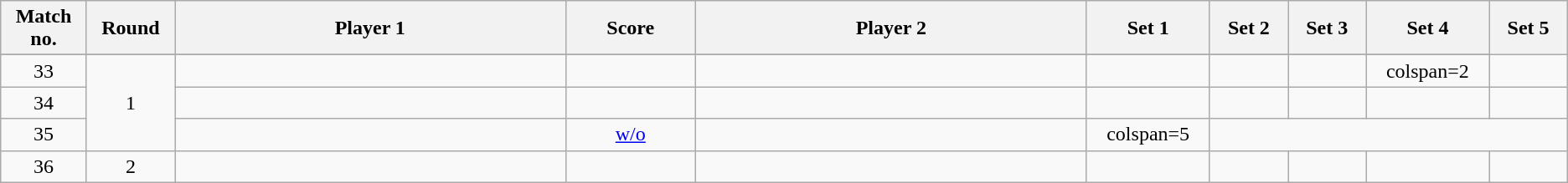<table class="wikitable" style="text-align: center;">
<tr>
<th width="2%">Match no.</th>
<th width="2%">Round</th>
<th width="15%">Player 1</th>
<th width="5%">Score</th>
<th width="15%">Player 2</th>
<th width="3%">Set 1</th>
<th width="3%">Set 2</th>
<th width="3%">Set 3</th>
<th width="3%">Set 4</th>
<th width="3%">Set 5</th>
</tr>
<tr>
</tr>
<tr style=text-align:center;>
<td>33</td>
<td rowspan=3>1</td>
<td></td>
<td></td>
<td></td>
<td></td>
<td></td>
<td></td>
<td>colspan=2</td>
</tr>
<tr style=text-align:center;>
<td>34</td>
<td></td>
<td></td>
<td></td>
<td></td>
<td></td>
<td></td>
<td></td>
<td></td>
</tr>
<tr style=text-align:center;>
<td>35</td>
<td></td>
<td><a href='#'>w/o</a></td>
<td></td>
<td>colspan=5</td>
</tr>
<tr style=text-align:center;>
<td>36</td>
<td>2</td>
<td></td>
<td></td>
<td></td>
<td></td>
<td></td>
<td></td>
<td></td>
<td></td>
</tr>
</table>
